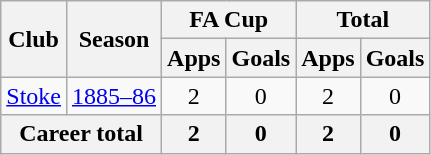<table class="wikitable" style="text-align: center;">
<tr>
<th rowspan="2">Club</th>
<th rowspan="2">Season</th>
<th colspan="2">FA Cup</th>
<th colspan="2">Total</th>
</tr>
<tr>
<th>Apps</th>
<th>Goals</th>
<th>Apps</th>
<th>Goals</th>
</tr>
<tr>
<td><a href='#'>Stoke</a></td>
<td><a href='#'>1885–86</a></td>
<td>2</td>
<td>0</td>
<td>2</td>
<td>0</td>
</tr>
<tr>
<th colspan="2">Career total</th>
<th>2</th>
<th>0</th>
<th>2</th>
<th>0</th>
</tr>
</table>
